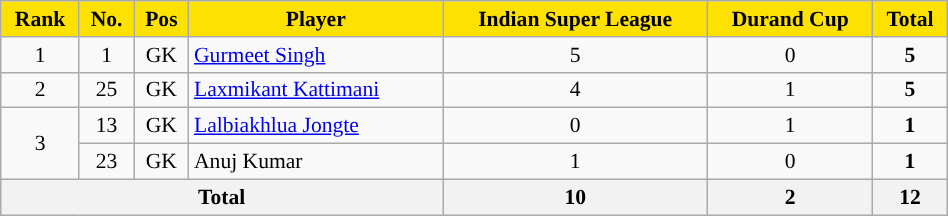<table class="wikitable" style="text-align: center; font-size:90%; width:50%;">
<tr>
<th style="background:#FDE100; color:#000000;">Rank</th>
<th style="background:#FDE100; color:#000000;">No.</th>
<th style="background:#FDE100; color:#000000;">Pos</th>
<th style="background:#FDE100; color:#000000;">Player</th>
<th style="background:#FDE100; color:#000000;">Indian Super League</th>
<th style="background:#FDE100; color:#000000;">Durand Cup</th>
<th style="background:#FDE100; color:#000000;">Total</th>
</tr>
<tr>
<td>1</td>
<td>1</td>
<td>GK</td>
<td align=left> <a href='#'>Gurmeet Singh</a></td>
<td>5</td>
<td>0</td>
<td><strong>5</strong></td>
</tr>
<tr>
<td>2</td>
<td>25</td>
<td>GK</td>
<td align=left> <a href='#'>Laxmikant Kattimani</a></td>
<td>4</td>
<td>1</td>
<td><strong>5</strong></td>
</tr>
<tr>
<td rowspan="2">3</td>
<td>13</td>
<td>GK</td>
<td align=left> <a href='#'>Lalbiakhlua Jongte</a></td>
<td>0</td>
<td>1</td>
<td><strong>1</strong></td>
</tr>
<tr>
<td>23</td>
<td>GK</td>
<td align=left> Anuj Kumar</td>
<td>1</td>
<td>0</td>
<td><strong>1</strong></td>
</tr>
<tr>
<th colspan="4"><strong>Total</strong></th>
<th><strong>10</strong></th>
<th><strong>2</strong></th>
<th><strong>12</strong></th>
</tr>
</table>
